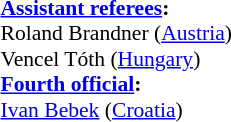<table width=50% style="font-size: 90%">
<tr>
<td><br><strong><a href='#'>Assistant referees</a>:</strong>
<br>Roland Brandner (<a href='#'>Austria</a>)
<br>Vencel Tóth (<a href='#'>Hungary</a>)
<br><strong><a href='#'>Fourth official</a>:</strong>
<br><a href='#'>Ivan Bebek</a> (<a href='#'>Croatia</a>)</td>
</tr>
</table>
